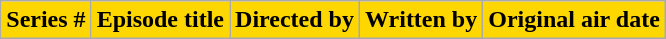<table class="wikitable plainrowheaders" style="background:#FFFFFF">
<tr>
<th style="background:#FFD700; color:#000000;">Series #</th>
<th style="background:#FFD700; color:#000000;">Episode title</th>
<th style="background:#FFD700; color:#000000;">Directed by</th>
<th style="background:#FFD700; color:#000000;">Written by</th>
<th style="background:#FFD700; color:#000000;">Original air date<br>









</th>
</tr>
</table>
